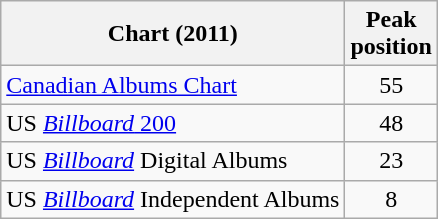<table class="wikitable sortable">
<tr>
<th scope="col">Chart (2011)</th>
<th scope="col">Peak<br>position</th>
</tr>
<tr>
<td><a href='#'>Canadian Albums Chart</a></td>
<td align="center">55</td>
</tr>
<tr>
<td>US <a href='#'><em>Billboard</em> 200</a></td>
<td align="center">48</td>
</tr>
<tr>
<td>US <em><a href='#'>Billboard</a></em> Digital Albums</td>
<td align="center">23</td>
</tr>
<tr>
<td>US <em><a href='#'>Billboard</a></em> Independent Albums</td>
<td align="center">8</td>
</tr>
</table>
